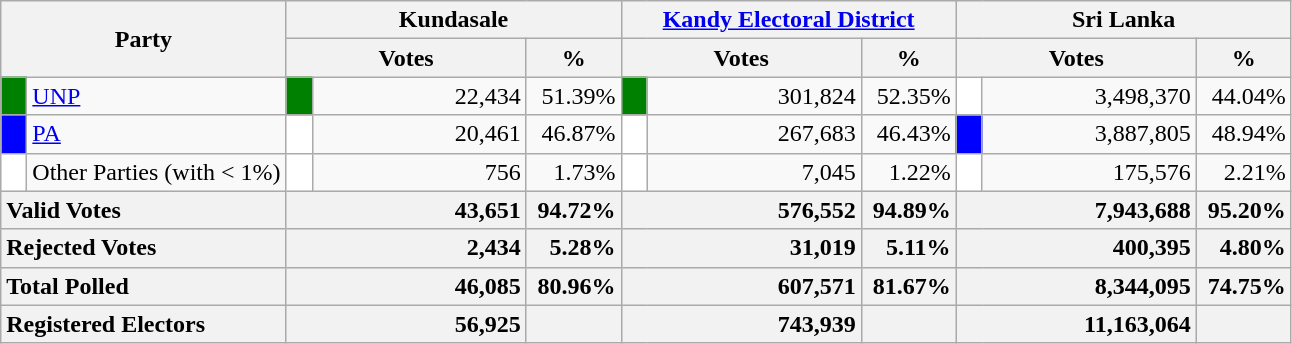<table class="wikitable">
<tr>
<th colspan="2" width="144px"rowspan="2">Party</th>
<th colspan="3" width="216px">Kundasale</th>
<th colspan="3" width="216px"><a href='#'>Kandy Electoral District</a></th>
<th colspan="3" width="216px">Sri Lanka</th>
</tr>
<tr>
<th colspan="2" width="144px">Votes</th>
<th>%</th>
<th colspan="2" width="144px">Votes</th>
<th>%</th>
<th colspan="2" width="144px">Votes</th>
<th>%</th>
</tr>
<tr>
<td style="background-color:green;" width="10px"></td>
<td style="text-align:left;"><a href='#'>UNP</a></td>
<td style="background-color:green;" width="10px"></td>
<td style="text-align:right;">22,434</td>
<td style="text-align:right;">51.39%</td>
<td style="background-color:green;" width="10px"></td>
<td style="text-align:right;">301,824</td>
<td style="text-align:right;">52.35%</td>
<td style="background-color:white;" width="10px"></td>
<td style="text-align:right;">3,498,370</td>
<td style="text-align:right;">44.04%</td>
</tr>
<tr>
<td style="background-color:blue;" width="10px"></td>
<td style="text-align:left;"><a href='#'>PA</a></td>
<td style="background-color:white;" width="10px"></td>
<td style="text-align:right;">20,461</td>
<td style="text-align:right;">46.87%</td>
<td style="background-color:white;" width="10px"></td>
<td style="text-align:right;">267,683</td>
<td style="text-align:right;">46.43%</td>
<td style="background-color:blue;" width="10px"></td>
<td style="text-align:right;">3,887,805</td>
<td style="text-align:right;">48.94%</td>
</tr>
<tr>
<td style="background-color:white;" width="10px"></td>
<td style="text-align:left;">Other Parties (with < 1%)</td>
<td style="background-color:white;" width="10px"></td>
<td style="text-align:right;">756</td>
<td style="text-align:right;">1.73%</td>
<td style="background-color:white;" width="10px"></td>
<td style="text-align:right;">7,045</td>
<td style="text-align:right;">1.22%</td>
<td style="background-color:white;" width="10px"></td>
<td style="text-align:right;">175,576</td>
<td style="text-align:right;">2.21%</td>
</tr>
<tr>
<th colspan="2" width="144px"style="text-align:left;">Valid Votes</th>
<th style="text-align:right;"colspan="2" width="144px">43,651</th>
<th style="text-align:right;">94.72%</th>
<th style="text-align:right;"colspan="2" width="144px">576,552</th>
<th style="text-align:right;">94.89%</th>
<th style="text-align:right;"colspan="2" width="144px">7,943,688</th>
<th style="text-align:right;">95.20%</th>
</tr>
<tr>
<th colspan="2" width="144px"style="text-align:left;">Rejected Votes</th>
<th style="text-align:right;"colspan="2" width="144px">2,434</th>
<th style="text-align:right;">5.28%</th>
<th style="text-align:right;"colspan="2" width="144px">31,019</th>
<th style="text-align:right;">5.11%</th>
<th style="text-align:right;"colspan="2" width="144px">400,395</th>
<th style="text-align:right;">4.80%</th>
</tr>
<tr>
<th colspan="2" width="144px"style="text-align:left;">Total Polled</th>
<th style="text-align:right;"colspan="2" width="144px">46,085</th>
<th style="text-align:right;">80.96%</th>
<th style="text-align:right;"colspan="2" width="144px">607,571</th>
<th style="text-align:right;">81.67%</th>
<th style="text-align:right;"colspan="2" width="144px">8,344,095</th>
<th style="text-align:right;">74.75%</th>
</tr>
<tr>
<th colspan="2" width="144px"style="text-align:left;">Registered Electors</th>
<th style="text-align:right;"colspan="2" width="144px">56,925</th>
<th></th>
<th style="text-align:right;"colspan="2" width="144px">743,939</th>
<th></th>
<th style="text-align:right;"colspan="2" width="144px">11,163,064</th>
<th></th>
</tr>
</table>
